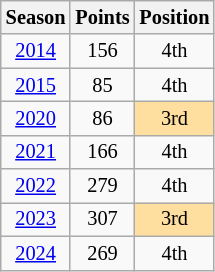<table class="wikitable" style="font-size:85%; text-align:center">
<tr>
<th>Season</th>
<th>Points</th>
<th>Position</th>
</tr>
<tr>
<td><a href='#'>2014</a></td>
<td>156</td>
<td>4th</td>
</tr>
<tr>
<td><a href='#'>2015</a></td>
<td>85</td>
<td>4th</td>
</tr>
<tr>
<td><a href='#'>2020</a></td>
<td>86</td>
<td style="background:#ffdf9f;">3rd</td>
</tr>
<tr>
<td><a href='#'>2021</a></td>
<td>166</td>
<td>4th</td>
</tr>
<tr>
<td><a href='#'>2022</a></td>
<td>279</td>
<td>4th</td>
</tr>
<tr>
<td><a href='#'>2023</a></td>
<td>307</td>
<td style="background:#ffdf9f;">3rd</td>
</tr>
<tr>
<td><a href='#'>2024</a></td>
<td>269</td>
<td>4th</td>
</tr>
</table>
